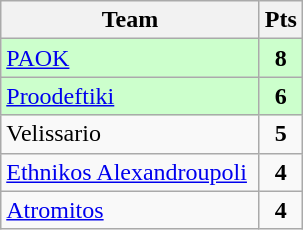<table class="wikitable" style="text-align: center;">
<tr>
<th width=165>Team</th>
<th width=20>Pts</th>
</tr>
<tr bgcolor="#ccffcc">
<td align=left><a href='#'>PAOK</a></td>
<td><strong>8</strong></td>
</tr>
<tr bgcolor="#ccffcc">
<td align=left><a href='#'>Proodeftiki</a></td>
<td><strong>6</strong></td>
</tr>
<tr>
<td align=left>Velissario</td>
<td><strong>5</strong></td>
</tr>
<tr>
<td align=left><a href='#'>Ethnikos Alexandroupoli</a></td>
<td><strong>4</strong></td>
</tr>
<tr>
<td align=left><a href='#'>Atromitos</a></td>
<td><strong>4</strong></td>
</tr>
</table>
